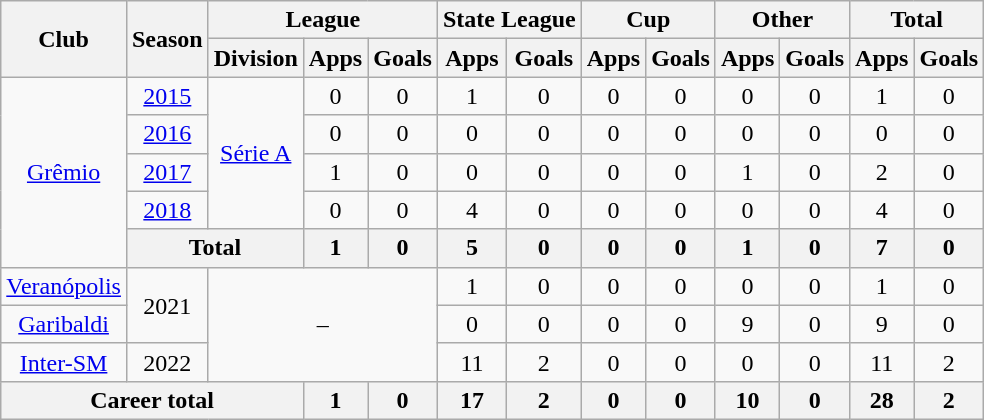<table class="wikitable" style="text-align: center">
<tr>
<th rowspan="2">Club</th>
<th rowspan="2">Season</th>
<th colspan="3">League</th>
<th colspan="2">State League</th>
<th colspan="2">Cup</th>
<th colspan="2">Other</th>
<th colspan="2">Total</th>
</tr>
<tr>
<th>Division</th>
<th>Apps</th>
<th>Goals</th>
<th>Apps</th>
<th>Goals</th>
<th>Apps</th>
<th>Goals</th>
<th>Apps</th>
<th>Goals</th>
<th>Apps</th>
<th>Goals</th>
</tr>
<tr>
<td rowspan="5"><a href='#'>Grêmio</a></td>
<td><a href='#'>2015</a></td>
<td rowspan="4"><a href='#'>Série A</a></td>
<td>0</td>
<td>0</td>
<td>1</td>
<td>0</td>
<td>0</td>
<td>0</td>
<td>0</td>
<td>0</td>
<td>1</td>
<td>0</td>
</tr>
<tr>
<td><a href='#'>2016</a></td>
<td>0</td>
<td>0</td>
<td>0</td>
<td>0</td>
<td>0</td>
<td>0</td>
<td>0</td>
<td>0</td>
<td>0</td>
<td>0</td>
</tr>
<tr>
<td><a href='#'>2017</a></td>
<td>1</td>
<td>0</td>
<td>0</td>
<td>0</td>
<td>0</td>
<td>0</td>
<td>1</td>
<td>0</td>
<td>2</td>
<td>0</td>
</tr>
<tr>
<td><a href='#'>2018</a></td>
<td>0</td>
<td>0</td>
<td>4</td>
<td>0</td>
<td>0</td>
<td>0</td>
<td>0</td>
<td>0</td>
<td>4</td>
<td>0</td>
</tr>
<tr>
<th colspan="2"><strong>Total</strong></th>
<th>1</th>
<th>0</th>
<th>5</th>
<th>0</th>
<th>0</th>
<th>0</th>
<th>1</th>
<th>0</th>
<th>7</th>
<th>0</th>
</tr>
<tr>
<td><a href='#'>Veranópolis</a></td>
<td rowspan="2">2021</td>
<td colspan="3" rowspan="3">–</td>
<td>1</td>
<td>0</td>
<td>0</td>
<td>0</td>
<td>0</td>
<td>0</td>
<td>1</td>
<td>0</td>
</tr>
<tr>
<td><a href='#'>Garibaldi</a></td>
<td>0</td>
<td>0</td>
<td>0</td>
<td>0</td>
<td>9</td>
<td>0</td>
<td>9</td>
<td>0</td>
</tr>
<tr>
<td><a href='#'>Inter-SM</a></td>
<td>2022</td>
<td>11</td>
<td>2</td>
<td>0</td>
<td>0</td>
<td>0</td>
<td>0</td>
<td>11</td>
<td>2</td>
</tr>
<tr>
<th colspan="3"><strong>Career total</strong></th>
<th>1</th>
<th>0</th>
<th>17</th>
<th>2</th>
<th>0</th>
<th>0</th>
<th>10</th>
<th>0</th>
<th>28</th>
<th>2</th>
</tr>
</table>
